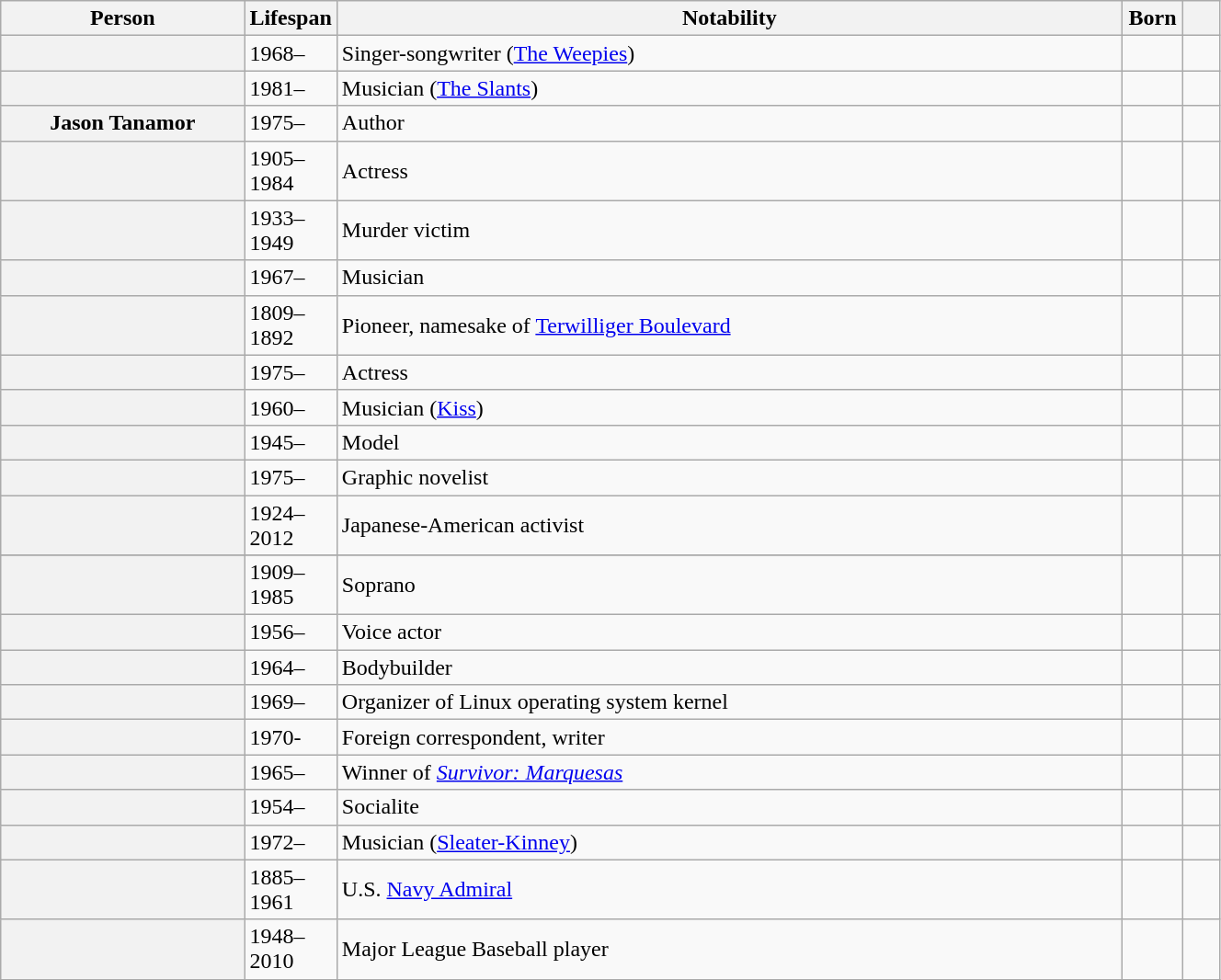<table class="wikitable plainrowheaders sortable" style="margin-right: 0; width:70%;">
<tr>
<th scope="col" width="20%">Person</th>
<th scope="col" width="6%">Lifespan</th>
<th scope="col">Notability</th>
<th scope="col" width="5%">Born</th>
<th scope="col" class="unsortable" width="3%"></th>
</tr>
<tr>
<th scope="row"></th>
<td>1968–</td>
<td>Singer-songwriter (<a href='#'>The Weepies</a>)</td>
<td></td>
<td style="text-align:center;"></td>
</tr>
<tr>
<th scope="row"></th>
<td>1981–</td>
<td>Musician (<a href='#'>The Slants</a>)</td>
<td></td>
<td style="text-align:center;"></td>
</tr>
<tr>
<th scope="row">Jason Tanamor</th>
<td>1975–</td>
<td>Author</td>
<td></td>
<td style="text-align:center;"></td>
</tr>
<tr>
<th scope="row"></th>
<td>1905–1984</td>
<td>Actress</td>
<td></td>
<td style="text-align:center;"></td>
</tr>
<tr>
<th scope="row"></th>
<td>1933–1949</td>
<td>Murder victim</td>
<td></td>
<td style="text-align:center;"></td>
</tr>
<tr>
<th scope="row"></th>
<td>1967–</td>
<td>Musician</td>
<td></td>
<td style="text-align:center;"></td>
</tr>
<tr>
<th scope="row"></th>
<td>1809–1892</td>
<td>Pioneer, namesake of <a href='#'>Terwilliger Boulevard</a></td>
<td></td>
<td style="text-align:center;"></td>
</tr>
<tr>
<th scope="row"></th>
<td>1975–</td>
<td>Actress</td>
<td></td>
<td style="text-align:center;"></td>
</tr>
<tr>
<th scope="row"></th>
<td>1960–</td>
<td>Musician (<a href='#'>Kiss</a>)</td>
<td></td>
<td style="text-align:center;"></td>
</tr>
<tr>
<th scope="row"></th>
<td>1945–</td>
<td>Model</td>
<td></td>
<td style="text-align:center;"></td>
</tr>
<tr>
<th scope="row"></th>
<td>1975–</td>
<td>Graphic novelist</td>
<td></td>
<td style="text-align:center;"></td>
</tr>
<tr>
<th scope="row"></th>
<td>1924–2012</td>
<td>Japanese-American activist</td>
<td></td>
<td style="text-align:center;"></td>
</tr>
<tr>
</tr>
<tr>
<th scope="row"></th>
<td>1909–1985</td>
<td>Soprano</td>
<td></td>
<td style="text-align:center;"></td>
</tr>
<tr>
<th scope="row"></th>
<td>1956–</td>
<td>Voice actor</td>
<td></td>
<td style="text-align:center;"></td>
</tr>
<tr>
<th scope="row"></th>
<td>1964–</td>
<td>Bodybuilder</td>
<td></td>
<td style="text-align:center;"></td>
</tr>
<tr>
<th scope="row"></th>
<td>1969–</td>
<td>Organizer of Linux operating system kernel</td>
<td></td>
<td style="text-align:center;"></td>
</tr>
<tr>
<th scope="row"></th>
<td>1970-</td>
<td>Foreign correspondent, writer</td>
<td></td>
<td style="text-align:center;"></td>
</tr>
<tr>
<th scope="row"></th>
<td>1965–</td>
<td>Winner of <em><a href='#'>Survivor: Marquesas</a></em></td>
<td></td>
<td style="text-align:center;"></td>
</tr>
<tr>
<th scope="row"></th>
<td>1954–</td>
<td>Socialite</td>
<td></td>
<td style="text-align:center;"></td>
</tr>
<tr>
<th scope="row"></th>
<td>1972–</td>
<td>Musician (<a href='#'>Sleater-Kinney</a>)</td>
<td></td>
<td style="text-align:center;"></td>
</tr>
<tr>
<th scope="row"></th>
<td>1885–1961</td>
<td>U.S. <a href='#'>Navy Admiral</a></td>
<td></td>
<td style="text-align:center;"></td>
</tr>
<tr>
<th scope="row"></th>
<td>1948–2010</td>
<td>Major League Baseball player</td>
<td></td>
<td style="text-align:center;"></td>
</tr>
<tr>
</tr>
</table>
